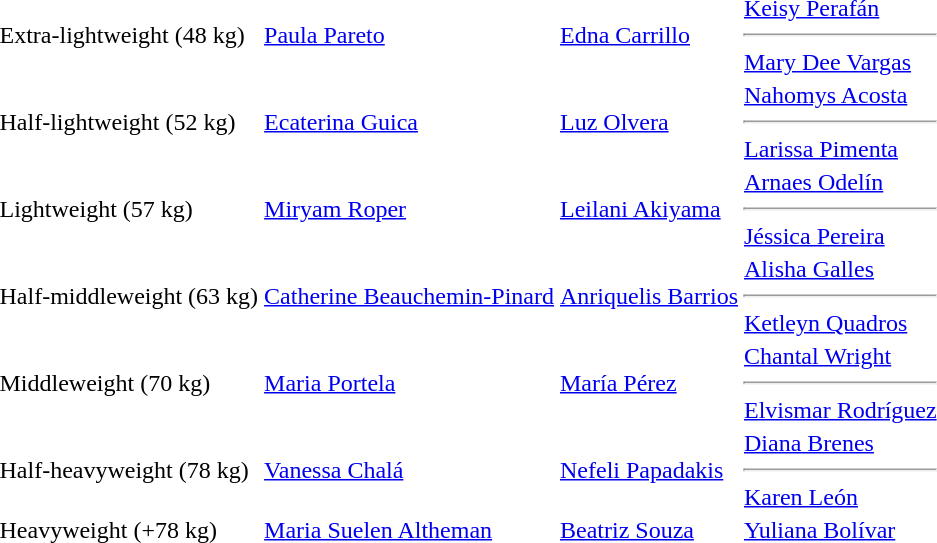<table>
<tr>
<td>Extra-lightweight (48 kg)</td>
<td><a href='#'>Paula Pareto</a><br></td>
<td><a href='#'>Edna Carrillo</a><br></td>
<td><a href='#'>Keisy Perafán</a><br><hr><a href='#'>Mary Dee Vargas</a><br></td>
</tr>
<tr>
<td>Half-lightweight (52 kg)</td>
<td><a href='#'>Ecaterina Guica</a><br></td>
<td><a href='#'>Luz Olvera</a><br></td>
<td><a href='#'>Nahomys Acosta</a><br><hr><a href='#'>Larissa Pimenta</a><br></td>
</tr>
<tr>
<td>Lightweight (57 kg)</td>
<td><a href='#'>Miryam Roper</a><br></td>
<td><a href='#'>Leilani Akiyama</a><br></td>
<td><a href='#'>Arnaes Odelín</a><br><hr><a href='#'>Jéssica Pereira</a><br></td>
</tr>
<tr>
<td>Half-middleweight (63 kg)</td>
<td><a href='#'>Catherine Beauchemin-Pinard</a><br></td>
<td><a href='#'>Anriquelis Barrios</a><br></td>
<td><a href='#'>Alisha Galles</a><br><hr><a href='#'>Ketleyn Quadros</a><br></td>
</tr>
<tr>
<td>Middleweight (70 kg)</td>
<td><a href='#'>Maria Portela</a><br></td>
<td><a href='#'>María Pérez</a><br></td>
<td><a href='#'>Chantal Wright</a><br><hr><a href='#'>Elvismar Rodríguez</a><br></td>
</tr>
<tr>
<td>Half-heavyweight (78 kg)</td>
<td><a href='#'>Vanessa Chalá</a><br></td>
<td><a href='#'>Nefeli Papadakis</a><br></td>
<td><a href='#'>Diana Brenes</a><br><hr><a href='#'>Karen León</a><br></td>
</tr>
<tr>
<td>Heavyweight (+78 kg)</td>
<td><a href='#'>Maria Suelen Altheman</a><br></td>
<td><a href='#'>Beatriz Souza</a><br></td>
<td><a href='#'>Yuliana Bolívar</a><br></td>
</tr>
</table>
